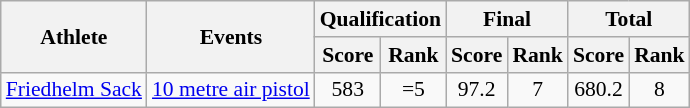<table class=wikitable style=font-size:90%>
<tr>
<th rowspan=2>Athlete</th>
<th rowspan=2>Events</th>
<th colspan=2>Qualification</th>
<th colspan=2>Final</th>
<th colspan=2>Total</th>
</tr>
<tr>
<th>Score</th>
<th>Rank</th>
<th>Score</th>
<th>Rank</th>
<th>Score</th>
<th>Rank</th>
</tr>
<tr>
<td><a href='#'>Friedhelm Sack</a></td>
<td><a href='#'>10 metre air pistol</a></td>
<td align=center>583</td>
<td align=center>=5</td>
<td align=center>97.2</td>
<td align=center>7</td>
<td align=center>680.2</td>
<td align=center>8</td>
</tr>
</table>
